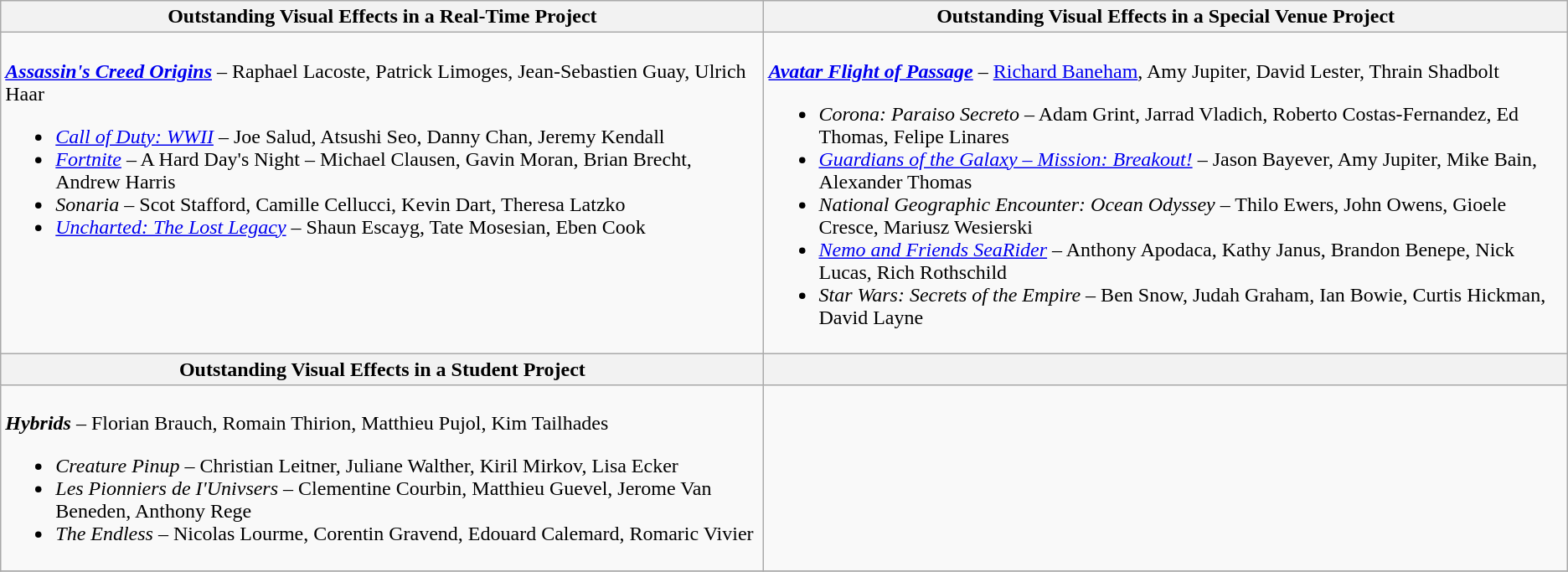<table class=wikitable style="width=100%">
<tr>
<th style="width=50%"><strong>Outstanding Visual Effects in a Real-Time Project</strong></th>
<th style="width=50%"><strong>Outstanding Visual Effects in a Special Venue Project</strong></th>
</tr>
<tr>
<td valign="top"><br><strong><em><a href='#'>Assassin's Creed Origins</a></em></strong> – Raphael Lacoste, Patrick Limoges, Jean-Sebastien Guay, Ulrich Haar<ul><li><em><a href='#'>Call of Duty: WWII</a></em> – Joe Salud, Atsushi Seo, Danny Chan, Jeremy Kendall</li><li><em><a href='#'>Fortnite</a></em> – A Hard Day's Night – Michael Clausen, Gavin Moran, Brian Brecht, Andrew Harris</li><li><em>Sonaria</em> – Scot Stafford, Camille Cellucci, Kevin Dart, Theresa Latzko</li><li><em><a href='#'>Uncharted: The Lost Legacy</a></em> – Shaun Escayg, Tate Mosesian, Eben Cook</li></ul></td>
<td valign="top"><br><strong><em><a href='#'>Avatar Flight of Passage</a></em></strong> – <a href='#'>Richard Baneham</a>, Amy Jupiter, David Lester, Thrain Shadbolt<ul><li><em>Corona:  Paraiso Secreto</em> – Adam Grint, Jarrad Vladich, Roberto Costas-Fernandez, Ed Thomas, Felipe Linares</li><li><em><a href='#'>Guardians of the Galaxy – Mission: Breakout!</a></em>  – Jason Bayever, Amy Jupiter, Mike Bain, Alexander Thomas</li><li><em>National Geographic Encounter: Ocean Odyssey</em> – Thilo Ewers, John Owens, Gioele Cresce, Mariusz Wesierski</li><li><em><a href='#'>Nemo and Friends SeaRider</a></em> – Anthony Apodaca, Kathy Janus, Brandon Benepe, Nick Lucas, Rich Rothschild</li><li><em>Star Wars: Secrets of the Empire</em> – Ben Snow, Judah Graham, Ian Bowie, Curtis Hickman, David Layne</li></ul></td>
</tr>
<tr>
<th style="width=50%"><strong>Outstanding Visual Effects in a Student Project</strong></th>
<th style="width=50%"></th>
</tr>
<tr>
<td valign="top"><br><strong><em>Hybrids</em></strong> – Florian Brauch, Romain Thirion, Matthieu Pujol, Kim Tailhades<ul><li><em>Creature Pinup</em> – Christian Leitner, Juliane Walther, Kiril Mirkov, Lisa Ecker</li><li><em>Les Pionniers de I'Univsers</em> – Clementine Courbin, Matthieu Guevel, Jerome Van Beneden, Anthony Rege</li><li><em>The Endless</em> – Nicolas Lourme, Corentin Gravend, Edouard Calemard, Romaric Vivier</li></ul></td>
<td valign="top"></td>
</tr>
<tr>
</tr>
</table>
